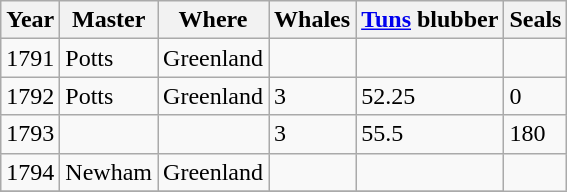<table class=" wikitable">
<tr>
<th>Year</th>
<th>Master</th>
<th>Where</th>
<th>Whales</th>
<th><a href='#'>Tuns</a> blubber</th>
<th>Seals</th>
</tr>
<tr>
<td>1791</td>
<td>Potts</td>
<td>Greenland</td>
<td></td>
<td></td>
<td></td>
</tr>
<tr>
<td>1792</td>
<td>Potts</td>
<td>Greenland</td>
<td>3</td>
<td>52.25</td>
<td>0</td>
</tr>
<tr>
<td>1793</td>
<td></td>
<td></td>
<td>3</td>
<td>55.5</td>
<td>180</td>
</tr>
<tr>
<td>1794</td>
<td>Newham</td>
<td>Greenland</td>
<td></td>
<td></td>
</tr>
<tr>
</tr>
</table>
